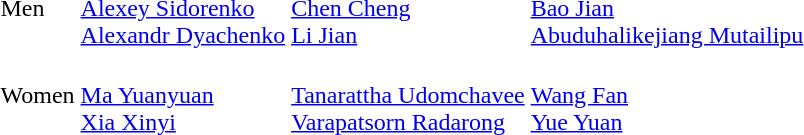<table>
<tr>
<td>Men<br></td>
<td><br><a href='#'>Alexey Sidorenko</a><br><a href='#'>Alexandr Dyachenko</a></td>
<td><br><a href='#'>Chen Cheng</a><br><a href='#'>Li Jian</a></td>
<td><br><a href='#'>Bao Jian</a><br><a href='#'>Abuduhalikejiang Mutailipu</a></td>
</tr>
<tr>
<td>Women<br></td>
<td><br><a href='#'>Ma Yuanyuan</a><br><a href='#'>Xia Xinyi</a></td>
<td><br><a href='#'>Tanarattha Udomchavee</a><br><a href='#'>Varapatsorn Radarong</a></td>
<td><br><a href='#'>Wang Fan</a><br><a href='#'>Yue Yuan</a></td>
</tr>
</table>
